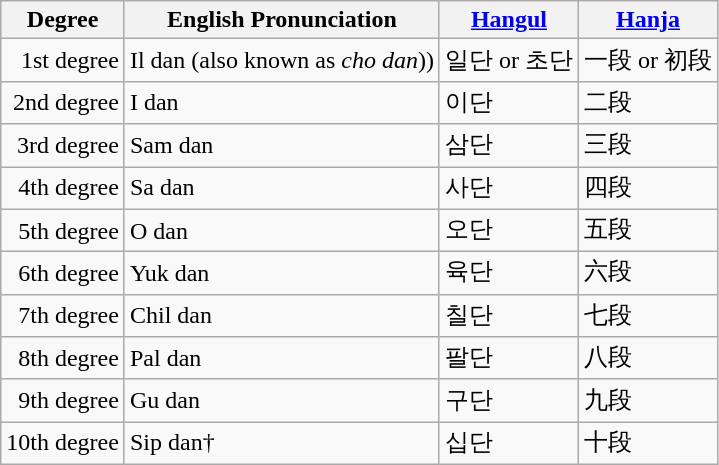<table class="wikitable">
<tr>
<th>Degree</th>
<th>English Pronunciation</th>
<th><a href='#'>Hangul</a></th>
<th><a href='#'>Hanja</a></th>
</tr>
<tr>
<td align=right>1st degree</td>
<td>Il dan (also known as <em>cho dan</em>))</td>
<td>일단 or 초단</td>
<td>一段 or 初段</td>
</tr>
<tr>
<td align=right>2nd degree</td>
<td>I dan</td>
<td>이단</td>
<td>二段</td>
</tr>
<tr>
<td align=right>3rd degree</td>
<td>Sam dan</td>
<td>삼단</td>
<td>三段</td>
</tr>
<tr>
<td align=right>4th degree</td>
<td>Sa dan</td>
<td>사단</td>
<td>四段</td>
</tr>
<tr>
<td align=right>5th degree</td>
<td>O dan</td>
<td>오단</td>
<td>五段</td>
</tr>
<tr>
<td align=right>6th degree</td>
<td>Yuk dan</td>
<td>육단</td>
<td>六段</td>
</tr>
<tr>
<td align=right>7th degree</td>
<td>Chil dan</td>
<td>칠단</td>
<td>七段</td>
</tr>
<tr>
<td align=right>8th degree</td>
<td>Pal dan</td>
<td>팔단</td>
<td>八段</td>
</tr>
<tr>
<td align=right>9th degree</td>
<td>Gu dan</td>
<td>구단</td>
<td>九段</td>
</tr>
<tr>
<td align=right>10th degree</td>
<td>Sip dan†</td>
<td>십단</td>
<td>十段</td>
</tr>
</table>
